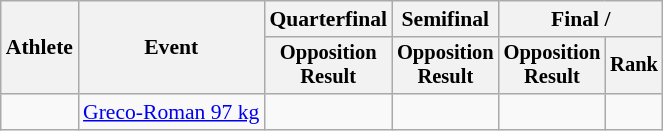<table class=wikitable style=font-size:90%;text-align:center>
<tr>
<th rowspan=2>Athlete</th>
<th rowspan=2>Event</th>
<th>Quarterfinal</th>
<th>Semifinal</th>
<th colspan=2>Final / </th>
</tr>
<tr style=font-size:95%>
<th>Opposition<br>Result</th>
<th>Opposition<br>Result</th>
<th>Opposition<br>Result</th>
<th>Rank</th>
</tr>
<tr>
<td align=left></td>
<td align=left><a href='#'>Greco-Roman 97 kg</a></td>
<td></td>
<td></td>
<td></td>
<td></td>
</tr>
</table>
